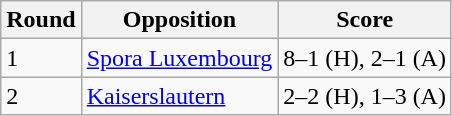<table class="wikitable">
<tr>
<th>Round</th>
<th>Opposition</th>
<th>Score</th>
</tr>
<tr>
<td>1</td>
<td> <a href='#'>Spora Luxembourg</a></td>
<td>8–1 (H), 2–1 (A)</td>
</tr>
<tr>
<td>2</td>
<td> <a href='#'>Kaiserslautern</a></td>
<td>2–2 (H), 1–3 (A)</td>
</tr>
</table>
